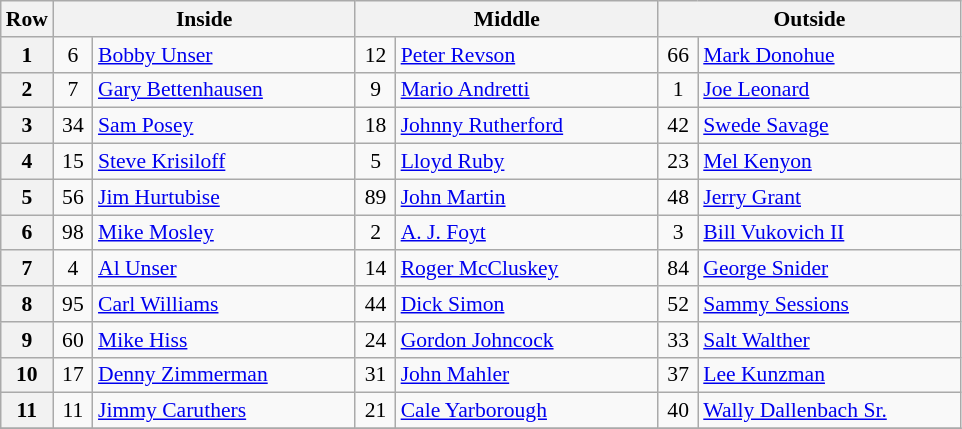<table class="wikitable" style="font-size: 90%;">
<tr>
<th>Row</th>
<th colspan=2 width="195">Inside</th>
<th colspan=2 width="195">Middle</th>
<th colspan=2 width="195">Outside</th>
</tr>
<tr>
<th>1</th>
<td align="center" width="20">6</td>
<td> <a href='#'>Bobby Unser</a> </td>
<td align="center" width="20">12</td>
<td> <a href='#'>Peter Revson</a></td>
<td align="center" width="20">66</td>
<td> <a href='#'>Mark Donohue</a></td>
</tr>
<tr>
<th>2</th>
<td align="center" width="20">7</td>
<td> <a href='#'>Gary Bettenhausen</a></td>
<td align="center" width="20">9</td>
<td> <a href='#'>Mario Andretti</a> </td>
<td align="center" width="20">1</td>
<td> <a href='#'>Joe Leonard</a></td>
</tr>
<tr>
<th>3</th>
<td align="center" width="20">34</td>
<td> <a href='#'>Sam Posey</a> </td>
<td align="center" width="20">18</td>
<td> <a href='#'>Johnny Rutherford</a></td>
<td align="center" width="20">42</td>
<td> <a href='#'>Swede Savage</a> </td>
</tr>
<tr>
<th>4</th>
<td align="center" width="20">15</td>
<td> <a href='#'>Steve Krisiloff</a></td>
<td align="center" width="20">5</td>
<td> <a href='#'>Lloyd Ruby</a></td>
<td align="center" width="20">23</td>
<td> <a href='#'>Mel Kenyon</a></td>
</tr>
<tr>
<th>5</th>
<td align="center" width="20">56</td>
<td> <a href='#'>Jim Hurtubise</a></td>
<td align="center" width="20">89</td>
<td> <a href='#'>John Martin</a> </td>
<td align="center" width="20">48</td>
<td> <a href='#'>Jerry Grant</a></td>
</tr>
<tr>
<th>6</th>
<td align="center" width="20">98</td>
<td> <a href='#'>Mike Mosley</a></td>
<td align="center" width="20">2</td>
<td> <a href='#'>A. J. Foyt</a> </td>
<td align="center" width="20">3</td>
<td> <a href='#'>Bill Vukovich II</a></td>
</tr>
<tr>
<th>7</th>
<td align="center" width="20">4</td>
<td> <a href='#'>Al Unser</a> </td>
<td align="center" width="20">14</td>
<td> <a href='#'>Roger McCluskey</a></td>
<td align="center" width="20">84</td>
<td> <a href='#'>George Snider</a></td>
</tr>
<tr>
<th>8</th>
<td align="center" width="20">95</td>
<td> <a href='#'>Carl Williams</a></td>
<td align="center" width="20">44</td>
<td> <a href='#'>Dick Simon</a></td>
<td align="center" width="20">52</td>
<td> <a href='#'>Sammy Sessions</a></td>
</tr>
<tr>
<th>9</th>
<td align="center" width="20">60</td>
<td> <a href='#'>Mike Hiss</a> </td>
<td align="center" width="20">24</td>
<td> <a href='#'>Gordon Johncock</a></td>
<td align="center" width="20">33</td>
<td> <a href='#'>Salt Walther</a> </td>
</tr>
<tr>
<th>10</th>
<td align="center" width="20">17</td>
<td> <a href='#'>Denny Zimmerman</a></td>
<td align="center" width="20">31</td>
<td> <a href='#'>John Mahler</a> </td>
<td align="center" width="20">37</td>
<td> <a href='#'>Lee Kunzman</a> </td>
</tr>
<tr>
<th>11</th>
<td align="center" width="20">11</td>
<td> <a href='#'>Jimmy Caruthers</a> </td>
<td align="center" width="20">21</td>
<td> <a href='#'>Cale Yarborough</a></td>
<td align="center" width="20">40</td>
<td> <a href='#'>Wally Dallenbach Sr.</a></td>
</tr>
<tr>
</tr>
</table>
